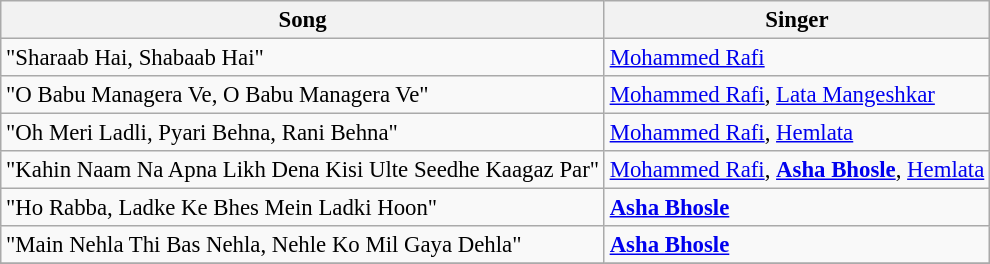<table class="wikitable" style="font-size:95%;">
<tr>
<th>Song</th>
<th>Singer</th>
</tr>
<tr>
<td>"Sharaab Hai, Shabaab Hai"</td>
<td><a href='#'>Mohammed Rafi</a></td>
</tr>
<tr>
<td>"O Babu Managera Ve, O Babu Managera Ve"</td>
<td><a href='#'>Mohammed Rafi</a>, <a href='#'>Lata Mangeshkar</a></td>
</tr>
<tr>
<td>"Oh Meri Ladli, Pyari Behna, Rani Behna"</td>
<td><a href='#'>Mohammed Rafi</a>, <a href='#'>Hemlata</a></td>
</tr>
<tr>
<td>"Kahin Naam Na Apna Likh Dena Kisi Ulte Seedhe Kaagaz Par"</td>
<td><a href='#'>Mohammed Rafi</a>, <strong><a href='#'>Asha Bhosle</a></strong>, <a href='#'>Hemlata</a></td>
</tr>
<tr>
<td>"Ho Rabba, Ladke Ke Bhes Mein Ladki Hoon"</td>
<td><strong><a href='#'>Asha Bhosle</a></strong></td>
</tr>
<tr>
<td>"Main Nehla Thi Bas Nehla, Nehle Ko Mil Gaya Dehla"</td>
<td><strong><a href='#'>Asha Bhosle</a></strong></td>
</tr>
<tr>
</tr>
</table>
